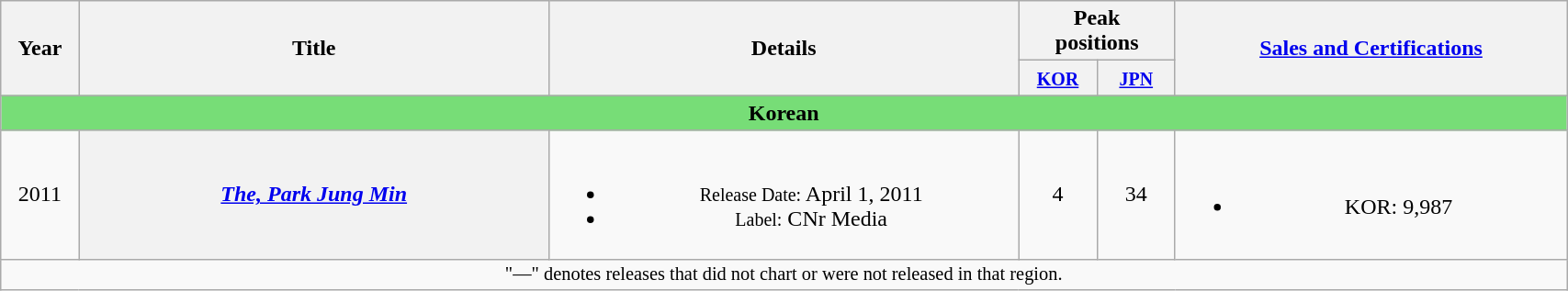<table class="wikitable plainrowheaders" style="width:90%; text-align:center;">
<tr>
<th rowspan=2 width=5%>Year</th>
<th rowspan="2" width=30%>Title</th>
<th rowspan="2" width=30%>Details</th>
<th colspan="2" width=10%>Peak<br>positions</th>
<th rowspan="2" width=25%><a href='#'>Sales and Certifications</a></th>
</tr>
<tr>
<th style="width:2.5em;"><small><strong><a href='#'>KOR</a></strong></small><br></th>
<th style="width:2.5em;"><small><strong><a href='#'>JPN</a></strong></small><br></th>
</tr>
<tr>
<th colspan=6 style="background:#77DD77;">Korean</th>
</tr>
<tr>
<td>2011</td>
<th scope=row><em><a href='#'>The, Park Jung Min</a></em></th>
<td><br><ul><li><small>Release Date:</small> April 1, 2011</li><li><small>Label:</small> CNr Media</li></ul></td>
<td>4</td>
<td>34</td>
<td><br><ul><li>KOR: 9,987</li></ul></td>
</tr>
<tr>
<td colspan="6" style="font-size: 85%;">"—" denotes releases that did not chart or were not released in that region.</td>
</tr>
</table>
